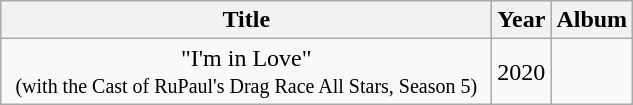<table class="wikitable plainrowheaders" style="text-align:center;">
<tr>
<th style="width:20em;">Title</th>
<th>Year</th>
<th>Album</th>
</tr>
<tr>
<td>"I'm in Love"<br><small>(with the Cast of RuPaul's Drag Race All Stars, Season 5)</small></td>
<td>2020</td>
<td></td>
</tr>
</table>
